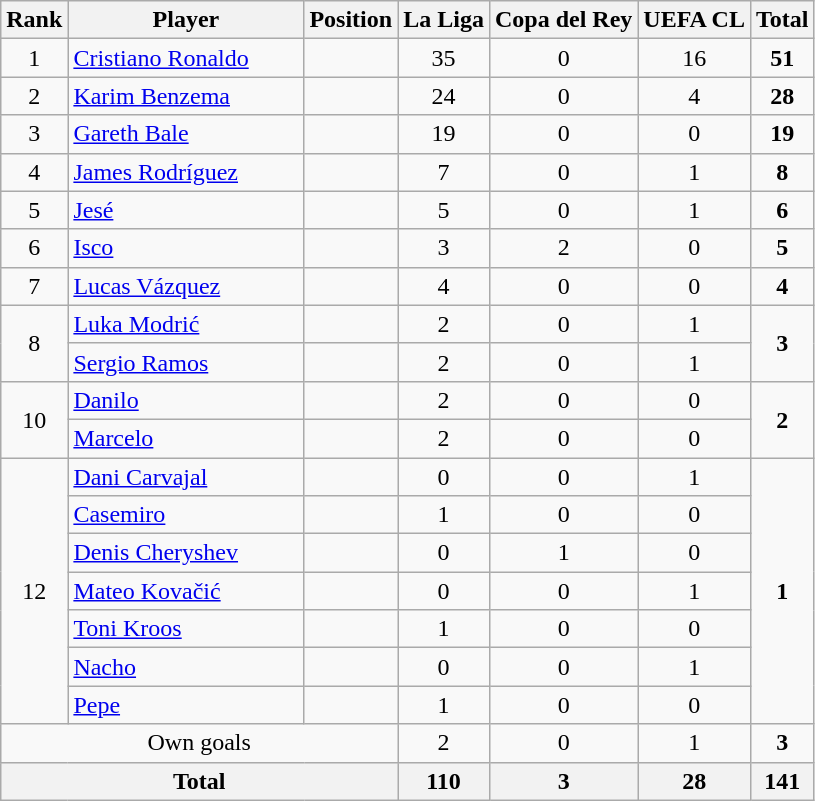<table class="wikitable">
<tr>
<th>Rank</th>
<th style="width:150px;">Player</th>
<th>Position</th>
<th>La Liga</th>
<th>Copa del Rey</th>
<th>UEFA CL</th>
<th>Total</th>
</tr>
<tr>
<td align=center>1</td>
<td> <a href='#'>Cristiano Ronaldo</a></td>
<td align=center></td>
<td align=center>35</td>
<td align=center>0</td>
<td align=center>16</td>
<td align=center><strong>51</strong></td>
</tr>
<tr>
<td align=center>2</td>
<td> <a href='#'>Karim Benzema</a></td>
<td align=center></td>
<td align=center>24</td>
<td align=center>0</td>
<td align=center>4</td>
<td align=center><strong>28</strong></td>
</tr>
<tr>
<td align=center>3</td>
<td> <a href='#'>Gareth Bale</a></td>
<td align=center></td>
<td align=center>19</td>
<td align=center>0</td>
<td align=center>0</td>
<td align=center><strong>19</strong></td>
</tr>
<tr>
<td align=center>4</td>
<td> <a href='#'>James Rodríguez</a></td>
<td align=center></td>
<td align=center>7</td>
<td align=center>0</td>
<td align=center>1</td>
<td align=center><strong>8</strong></td>
</tr>
<tr>
<td align=center>5</td>
<td> <a href='#'>Jesé</a></td>
<td align=center></td>
<td align=center>5</td>
<td align=center>0</td>
<td align=center>1</td>
<td align=center><strong>6</strong></td>
</tr>
<tr>
<td align=center>6</td>
<td> <a href='#'>Isco</a></td>
<td align=center></td>
<td align=center>3</td>
<td align=center>2</td>
<td align=center>0</td>
<td align=center><strong>5</strong></td>
</tr>
<tr>
<td align=center>7</td>
<td> <a href='#'>Lucas Vázquez</a></td>
<td align=center></td>
<td align=center>4</td>
<td align=center>0</td>
<td align=center>0</td>
<td align=center><strong>4</strong></td>
</tr>
<tr>
<td align=center rowspan=2>8</td>
<td> <a href='#'>Luka Modrić</a></td>
<td align=center></td>
<td align=center>2</td>
<td align=center>0</td>
<td align=center>1</td>
<td align=center rowspan=2><strong>3</strong></td>
</tr>
<tr>
<td> <a href='#'>Sergio Ramos</a></td>
<td align=center></td>
<td align=center>2</td>
<td align=center>0</td>
<td align=center>1</td>
</tr>
<tr>
<td align=center rowspan=2>10</td>
<td> <a href='#'>Danilo</a></td>
<td align=center></td>
<td align=center>2</td>
<td align=center>0</td>
<td align=center>0</td>
<td align=center rowspan=2><strong>2</strong></td>
</tr>
<tr>
<td> <a href='#'>Marcelo</a></td>
<td align=center></td>
<td align=center>2</td>
<td align=center>0</td>
<td align=center>0</td>
</tr>
<tr>
<td align=center rowspan=7>12</td>
<td> <a href='#'>Dani Carvajal</a></td>
<td align=center></td>
<td align=center>0</td>
<td align=center>0</td>
<td align=center>1</td>
<td align=center rowspan=7><strong>1</strong></td>
</tr>
<tr>
<td> <a href='#'>Casemiro</a></td>
<td align=center></td>
<td align=center>1</td>
<td align=center>0</td>
<td align=center>0</td>
</tr>
<tr>
<td> <a href='#'>Denis Cheryshev</a></td>
<td align=center></td>
<td align=center>0</td>
<td align=center>1</td>
<td align=center>0</td>
</tr>
<tr>
<td> <a href='#'>Mateo Kovačić</a></td>
<td align=center></td>
<td align=center>0</td>
<td align=center>0</td>
<td align=center>1</td>
</tr>
<tr>
<td> <a href='#'>Toni Kroos</a></td>
<td align=center></td>
<td align=center>1</td>
<td align=center>0</td>
<td align=center>0</td>
</tr>
<tr>
<td> <a href='#'>Nacho</a></td>
<td align=center></td>
<td align=center>0</td>
<td align=center>0</td>
<td align=center>1</td>
</tr>
<tr>
<td> <a href='#'>Pepe</a></td>
<td align=center></td>
<td align=center>1</td>
<td align=center>0</td>
<td align=center>0</td>
</tr>
<tr>
<td align=center colspan=3>Own goals</td>
<td align=center>2</td>
<td align=center>0</td>
<td align=center>1</td>
<td align=center><strong>3</strong></td>
</tr>
<tr>
<th align=center colspan=3>Total</th>
<th align=center>110</th>
<th align=center>3</th>
<th align=center>28</th>
<th align=center>141</th>
</tr>
</table>
